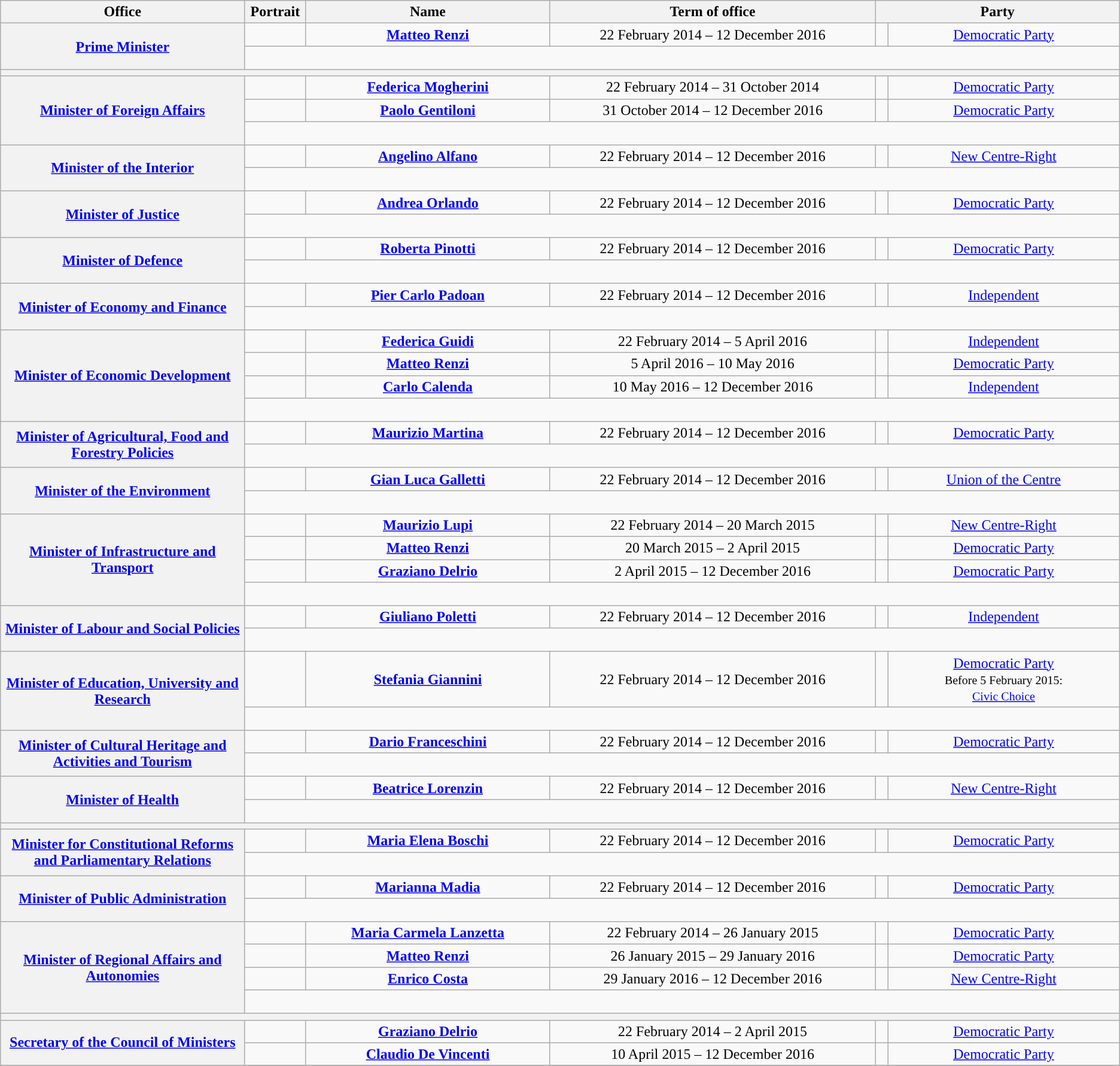<table class="wikitable" style="text-align:center;"%">
<tr>
<th width=15%>Office</th>
<th width=1%>Portrait</th>
<th width=15%>Name</th>
<th width=20%>Term of office</th>
<th width=15% colspan=2>Party</th>
</tr>
<tr>
<th rowspan=2><a href='#'>Prime Minister</a></th>
<td></td>
<td><strong><a href='#'>Matteo Renzi</a></strong></td>
<td>22 February 2014 – 12 December 2016</td>
<td></td>
<td><a href='#'>Democratic Party</a></td>
</tr>
<tr>
<td colspan="5" style="font-size:95%; line-height:19px;"><br></td>
</tr>
<tr>
<th colspan=6></th>
</tr>
<tr>
<th rowspan=3><a href='#'>Minister of Foreign Affairs</a></th>
<td></td>
<td><strong><a href='#'>Federica Mogherini</a></strong></td>
<td>22 February 2014 – 31 October 2014</td>
<td></td>
<td><a href='#'>Democratic Party</a></td>
</tr>
<tr>
<td></td>
<td><strong><a href='#'>Paolo Gentiloni</a></strong></td>
<td>31 October 2014 – 12 December 2016</td>
<td></td>
<td><a href='#'>Democratic Party</a></td>
</tr>
<tr>
<td colspan="5" style="font-size:95%; line-height:19px;"><br>
</td>
</tr>
<tr>
<th rowspan=2><a href='#'>Minister of the Interior</a></th>
<td></td>
<td><strong><a href='#'>Angelino Alfano</a></strong></td>
<td>22 February 2014 – 12 December 2016</td>
<td></td>
<td><a href='#'>New Centre-Right</a></td>
</tr>
<tr>
<td colspan="5" style="font-size:95%; line-height:19px;"><br>
</td>
</tr>
<tr>
<th rowspan=2><a href='#'>Minister of Justice</a></th>
<td></td>
<td><strong><a href='#'>Andrea Orlando</a></strong></td>
<td>22 February 2014 – 12 December 2016</td>
<td></td>
<td><a href='#'>Democratic Party</a></td>
</tr>
<tr>
<td colspan="5" style="font-size:95%; line-height:19px;"><br></td>
</tr>
<tr>
<th rowspan=2><a href='#'>Minister of Defence</a></th>
<td></td>
<td><strong><a href='#'>Roberta Pinotti</a></strong></td>
<td>22 February 2014 – 12 December 2016</td>
<td style="color:inherit;background:"></td>
<td><a href='#'>Democratic Party</a></td>
</tr>
<tr>
<td colspan="5" style="font-size:95%; line-height:19px;"><br></td>
</tr>
<tr>
<th rowspan=2><a href='#'>Minister of Economy and Finance</a></th>
<td></td>
<td><strong><a href='#'>Pier Carlo Padoan</a></strong></td>
<td>22 February 2014 – 12 December 2016</td>
<td style="color:inherit;background:"></td>
<td><a href='#'>Independent</a></td>
</tr>
<tr>
<td colspan="5" style="font-size:95%; line-height:19px;"><br>
</td>
</tr>
<tr>
<th rowspan=4><a href='#'>Minister of Economic Development</a></th>
<td></td>
<td><strong><a href='#'>Federica Guidi</a></strong></td>
<td>22 February 2014 – 5 April 2016</td>
<td style="color:inherit;background:"></td>
<td><a href='#'>Independent</a></td>
</tr>
<tr>
<td></td>
<td><strong><a href='#'>Matteo Renzi</a></strong><br></td>
<td>5 April 2016 – 10 May 2016</td>
<td></td>
<td><a href='#'>Democratic Party</a></td>
</tr>
<tr>
<td></td>
<td><strong><a href='#'>Carlo Calenda</a></strong></td>
<td>10 May 2016 – 12 December 2016</td>
<td style="color:inherit;background:"></td>
<td><a href='#'>Independent</a></td>
</tr>
<tr>
<td colspan="5" style="font-size:95%; line-height:19px;"><br>
</td>
</tr>
<tr>
<th rowspan=2><a href='#'>Minister of Agricultural, Food and Forestry Policies</a></th>
<td></td>
<td><strong><a href='#'>Maurizio Martina</a></strong></td>
<td>22 February 2014 – 12 December 2016</td>
<td style="color:inherit;background:"></td>
<td><a href='#'>Democratic Party</a></td>
</tr>
<tr>
<td colspan="5" style="font-size:95%; line-height:19px;"><br>
</td>
</tr>
<tr>
<th rowspan=2><a href='#'>Minister of the Environment</a></th>
<td></td>
<td><strong><a href='#'>Gian Luca Galletti</a></strong></td>
<td>22 February 2014 – 12 December 2016</td>
<td></td>
<td><a href='#'>Union of the Centre</a></td>
</tr>
<tr>
<td colspan="5" style="font-size:95%; line-height:19px;"><br></td>
</tr>
<tr>
<th rowspan=4><a href='#'>Minister of Infrastructure and Transport</a></th>
<td></td>
<td><strong><a href='#'>Maurizio Lupi</a></strong></td>
<td>22 February 2014 – 20 March 2015</td>
<td></td>
<td><a href='#'>New Centre-Right</a></td>
</tr>
<tr>
<td></td>
<td><strong><a href='#'>Matteo Renzi</a></strong><br></td>
<td>20 March 2015 – 2 April 2015</td>
<td></td>
<td><a href='#'>Democratic Party</a></td>
</tr>
<tr>
<td></td>
<td><strong><a href='#'>Graziano Delrio</a></strong></td>
<td>2 April 2015 – 12 December 2016</td>
<td style="color:inherit;background:"></td>
<td><a href='#'>Democratic Party</a></td>
</tr>
<tr>
<td colspan="5" style="font-size:95%; line-height:19px;"><br>
</td>
</tr>
<tr>
<th rowspan=2><a href='#'>Minister of Labour and Social Policies</a></th>
<td></td>
<td><strong><a href='#'>Giuliano Poletti</a></strong></td>
<td>22 February 2014 – 12 December 2016</td>
<td style="color:inherit;background:"></td>
<td><a href='#'>Independent</a></td>
</tr>
<tr>
<td colspan="5" style="font-size:95%; line-height:19px;"><br></td>
</tr>
<tr>
<th rowspan=2><a href='#'>Minister of Education, University and Research</a></th>
<td></td>
<td><strong><a href='#'>Stefania Giannini</a></strong></td>
<td>22 February 2014 – 12 December 2016</td>
<td style="color:inherit;background:"></td>
<td><a href='#'>Democratic Party</a><br><small>Before 5 February 2015:<br> <a href='#'>Civic Choice</a></small></td>
</tr>
<tr>
<td colspan="5" style="font-size:95%; line-height:19px;"><br></td>
</tr>
<tr>
<th rowspan=2><a href='#'>Minister of Cultural Heritage and Activities and Tourism</a></th>
<td></td>
<td><strong><a href='#'>Dario Franceschini</a></strong></td>
<td>22 February 2014 – 12 December 2016</td>
<td style="color:inherit;background:"></td>
<td><a href='#'>Democratic Party</a></td>
</tr>
<tr>
<td colspan="5" style="font-size:95%; line-height:19px;"><br></td>
</tr>
<tr>
<th rowspan=2><a href='#'>Minister of Health</a></th>
<td></td>
<td><strong><a href='#'>Beatrice Lorenzin</a></strong></td>
<td>22 February 2014 – 12 December 2016</td>
<td></td>
<td><a href='#'>New Centre-Right</a></td>
</tr>
<tr>
<td colspan="5" style="font-size:95%; line-height:19px;"><br></td>
</tr>
<tr>
<th colspan=6></th>
</tr>
<tr>
<th rowspan=2><a href='#'>Minister for Constitutional Reforms and Parliamentary Relations</a><br></th>
<td></td>
<td><strong><a href='#'>Maria Elena Boschi</a></strong></td>
<td>22 February 2014 – 12 December 2016</td>
<td style="color:inherit;background:"></td>
<td><a href='#'>Democratic Party</a></td>
</tr>
<tr>
<td colspan="5" style="font-size:95%; line-height:19px;"><br></td>
</tr>
<tr>
<th rowspan=2><a href='#'>Minister of Public Administration</a><br></th>
<td></td>
<td><strong><a href='#'>Marianna Madia</a></strong></td>
<td>22 February 2014 – 12 December 2016</td>
<td style="color:inherit;background:"></td>
<td><a href='#'>Democratic Party</a></td>
</tr>
<tr>
<td colspan="5" style="font-size:95%; line-height:19px;"><br></td>
</tr>
<tr>
<th rowspan=4><a href='#'>Minister of Regional Affairs and Autonomies</a><br></th>
<td></td>
<td><strong><a href='#'>Maria Carmela Lanzetta</a></strong></td>
<td>22 February 2014 – 26 January 2015</td>
<td style="color:inherit;background:"></td>
<td><a href='#'>Democratic Party</a></td>
</tr>
<tr>
<td></td>
<td><strong><a href='#'>Matteo Renzi</a></strong><br></td>
<td>26 January 2015 – 29 January 2016</td>
<td></td>
<td><a href='#'>Democratic Party</a></td>
</tr>
<tr>
<td></td>
<td><strong><a href='#'>Enrico Costa</a></strong></td>
<td>29 January 2016 – 12 December 2016</td>
<td></td>
<td><a href='#'>New Centre-Right</a></td>
</tr>
<tr>
<td colspan="5" style="font-size:95%; line-height:19px;"><br></td>
</tr>
<tr>
<th colspan=6></th>
</tr>
<tr>
<th rowspan=2><a href='#'>Secretary of the Council of Ministers</a><br></th>
<td></td>
<td><strong><a href='#'>Graziano Delrio</a></strong></td>
<td>22 February 2014 – 2 April 2015</td>
<td style="color:inherit;background:"></td>
<td><a href='#'>Democratic Party</a></td>
</tr>
<tr>
<td></td>
<td><strong><a href='#'>Claudio De Vincenti</a></strong></td>
<td>10 April 2015 – 12 December 2016</td>
<td style="color:inherit;background:"></td>
<td><a href='#'>Democratic Party</a></td>
</tr>
<tr>
</tr>
</table>
